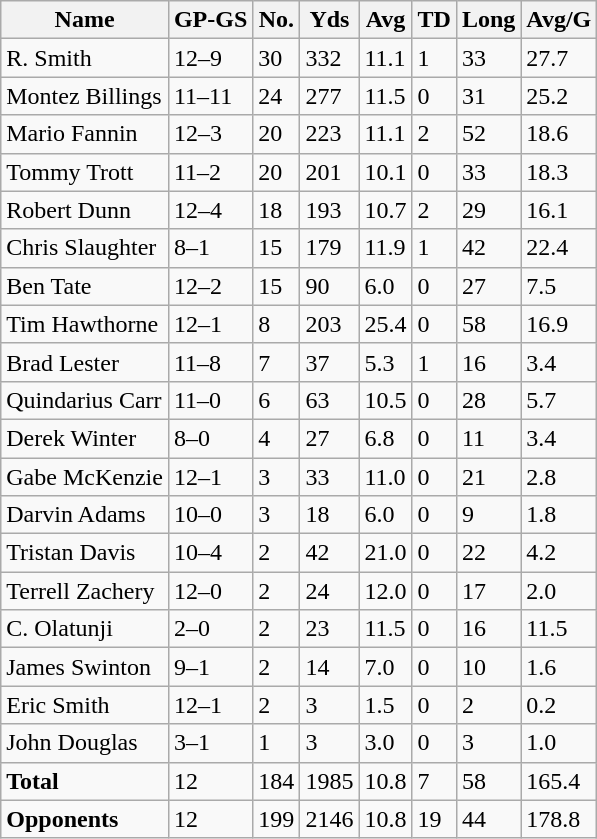<table class="wikitable" style="white-space:nowrap;">
<tr>
<th>Name</th>
<th>GP-GS</th>
<th>No.</th>
<th>Yds</th>
<th>Avg</th>
<th>TD</th>
<th>Long</th>
<th>Avg/G</th>
</tr>
<tr>
<td>R. Smith</td>
<td>12–9</td>
<td>30</td>
<td>332</td>
<td>11.1</td>
<td>1</td>
<td>33</td>
<td>27.7</td>
</tr>
<tr>
<td>Montez Billings</td>
<td>11–11</td>
<td>24</td>
<td>277</td>
<td>11.5</td>
<td>0</td>
<td>31</td>
<td>25.2</td>
</tr>
<tr>
<td>Mario Fannin</td>
<td>12–3</td>
<td>20</td>
<td>223</td>
<td>11.1</td>
<td>2</td>
<td>52</td>
<td>18.6</td>
</tr>
<tr>
<td>Tommy Trott</td>
<td>11–2</td>
<td>20</td>
<td>201</td>
<td>10.1</td>
<td>0</td>
<td>33</td>
<td>18.3</td>
</tr>
<tr>
<td>Robert Dunn</td>
<td>12–4</td>
<td>18</td>
<td>193</td>
<td>10.7</td>
<td>2</td>
<td>29</td>
<td>16.1</td>
</tr>
<tr>
<td>Chris Slaughter</td>
<td>8–1</td>
<td>15</td>
<td>179</td>
<td>11.9</td>
<td>1</td>
<td>42</td>
<td>22.4</td>
</tr>
<tr>
<td>Ben Tate</td>
<td>12–2</td>
<td>15</td>
<td>90</td>
<td>6.0</td>
<td>0</td>
<td>27</td>
<td>7.5</td>
</tr>
<tr>
<td>Tim Hawthorne</td>
<td>12–1</td>
<td>8</td>
<td>203</td>
<td>25.4</td>
<td>0</td>
<td>58</td>
<td>16.9</td>
</tr>
<tr>
<td>Brad Lester</td>
<td>11–8</td>
<td>7</td>
<td>37</td>
<td>5.3</td>
<td>1</td>
<td>16</td>
<td>3.4</td>
</tr>
<tr>
<td>Quindarius Carr</td>
<td>11–0</td>
<td>6</td>
<td>63</td>
<td>10.5</td>
<td>0</td>
<td>28</td>
<td>5.7</td>
</tr>
<tr>
<td>Derek Winter</td>
<td>8–0</td>
<td>4</td>
<td>27</td>
<td>6.8</td>
<td>0</td>
<td>11</td>
<td>3.4</td>
</tr>
<tr>
<td>Gabe McKenzie</td>
<td>12–1</td>
<td>3</td>
<td>33</td>
<td>11.0</td>
<td>0</td>
<td>21</td>
<td>2.8</td>
</tr>
<tr>
<td>Darvin Adams</td>
<td>10–0</td>
<td>3</td>
<td>18</td>
<td>6.0</td>
<td>0</td>
<td>9</td>
<td>1.8</td>
</tr>
<tr>
<td>Tristan Davis</td>
<td>10–4</td>
<td>2</td>
<td>42</td>
<td>21.0</td>
<td>0</td>
<td>22</td>
<td>4.2</td>
</tr>
<tr>
<td>Terrell Zachery</td>
<td>12–0</td>
<td>2</td>
<td>24</td>
<td>12.0</td>
<td>0</td>
<td>17</td>
<td>2.0</td>
</tr>
<tr>
<td>C. Olatunji</td>
<td>2–0</td>
<td>2</td>
<td>23</td>
<td>11.5</td>
<td>0</td>
<td>16</td>
<td>11.5</td>
</tr>
<tr>
<td>James Swinton</td>
<td>9–1</td>
<td>2</td>
<td>14</td>
<td>7.0</td>
<td>0</td>
<td>10</td>
<td>1.6</td>
</tr>
<tr>
<td>Eric Smith</td>
<td>12–1</td>
<td>2</td>
<td>3</td>
<td>1.5</td>
<td>0</td>
<td>2</td>
<td>0.2</td>
</tr>
<tr>
<td>John Douglas</td>
<td>3–1</td>
<td>1</td>
<td>3</td>
<td>3.0</td>
<td>0</td>
<td>3</td>
<td>1.0</td>
</tr>
<tr>
<td><strong>Total</strong></td>
<td>12</td>
<td>184</td>
<td>1985</td>
<td>10.8</td>
<td>7</td>
<td>58</td>
<td>165.4</td>
</tr>
<tr>
<td><strong>Opponents</strong></td>
<td>12</td>
<td>199</td>
<td>2146</td>
<td>10.8</td>
<td>19</td>
<td>44</td>
<td>178.8</td>
</tr>
</table>
